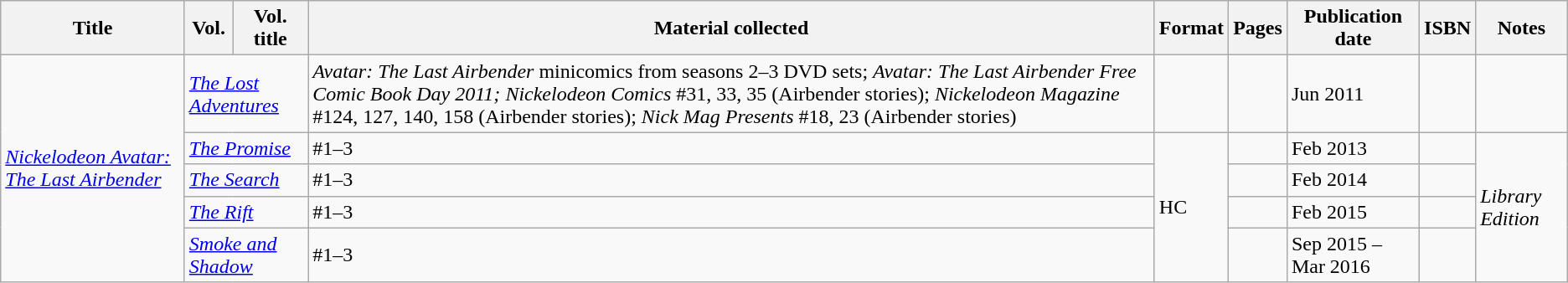<table class="wikitable">
<tr>
<th>Title</th>
<th>Vol.</th>
<th>Vol. title</th>
<th>Material collected</th>
<th>Format</th>
<th>Pages</th>
<th>Publication date</th>
<th>ISBN</th>
<th>Notes</th>
</tr>
<tr>
<td rowspan="5"><em><a href='#'>Nickelodeon Avatar: The Last Airbender</a></em></td>
<td colspan="2"><em><a href='#'>The Lost Adventures</a></em></td>
<td><em>Avatar: The Last Airbender</em> minicomics from seasons 2–3 DVD sets; <em>Avatar: The Last Airbender Free Comic Book Day 2011;</em> <em>Nickelodeon Comics</em> #31, 33, 35 (Airbender stories); <em>Nickelodeon Magazine</em> #124, 127, 140, 158 (Airbender stories); <em>Nick Mag Presents</em> #18, 23 (Airbender stories)</td>
<td></td>
<td></td>
<td>Jun 2011</td>
<td></td>
<td></td>
</tr>
<tr>
<td colspan="2"><em><a href='#'>The Promise</a></em></td>
<td>#1–3</td>
<td rowspan="4">HC</td>
<td></td>
<td>Feb 2013</td>
<td></td>
<td rowspan="4"><em>Library Edition</em></td>
</tr>
<tr>
<td colspan="2"><em><a href='#'>The Search</a></em></td>
<td>#1–3</td>
<td></td>
<td>Feb 2014</td>
<td></td>
</tr>
<tr>
<td colspan="2"><em><a href='#'>The Rift</a></em></td>
<td>#1–3</td>
<td></td>
<td>Feb 2015</td>
<td></td>
</tr>
<tr>
<td colspan="2"><em><a href='#'>Smoke and Shadow</a></em></td>
<td>#1–3</td>
<td></td>
<td>Sep 2015 – Mar 2016</td>
<td></td>
</tr>
</table>
